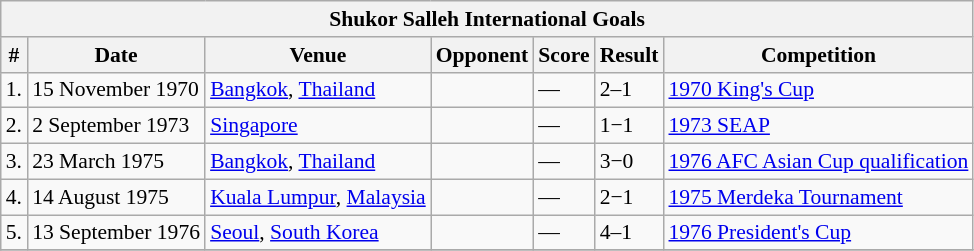<table class="wikitable" style="font-size:90%">
<tr>
<th colspan="7"><strong>Shukor Salleh International Goals</strong></th>
</tr>
<tr>
<th>#</th>
<th>Date</th>
<th>Venue</th>
<th>Opponent</th>
<th>Score</th>
<th>Result</th>
<th>Competition</th>
</tr>
<tr>
<td>1.</td>
<td>15 November 1970</td>
<td><a href='#'>Bangkok</a>, <a href='#'>Thailand</a></td>
<td></td>
<td>—</td>
<td>2–1</td>
<td><a href='#'>1970 King's Cup</a></td>
</tr>
<tr>
<td>2.</td>
<td>2 September 1973</td>
<td><a href='#'>Singapore</a></td>
<td></td>
<td>—</td>
<td>1−1</td>
<td><a href='#'>1973 SEAP</a></td>
</tr>
<tr>
<td>3.</td>
<td>23 March 1975</td>
<td><a href='#'>Bangkok</a>, <a href='#'>Thailand</a></td>
<td></td>
<td>—</td>
<td>3−0</td>
<td><a href='#'>1976 AFC Asian Cup qualification</a></td>
</tr>
<tr>
<td>4.</td>
<td>14 August 1975</td>
<td><a href='#'>Kuala Lumpur</a>, <a href='#'>Malaysia</a></td>
<td></td>
<td>—</td>
<td>2−1</td>
<td><a href='#'>1975 Merdeka Tournament</a></td>
</tr>
<tr>
<td>5.</td>
<td>13 September 1976</td>
<td><a href='#'>Seoul</a>, <a href='#'>South Korea</a></td>
<td></td>
<td>—</td>
<td>4–1</td>
<td><a href='#'>1976 President's Cup</a></td>
</tr>
<tr>
</tr>
</table>
